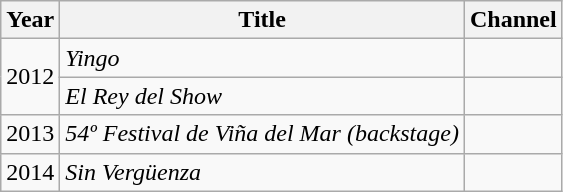<table Class = "wikitable">
<tr>
<th>Year</th>
<th>Title</th>
<th>Channel</th>
</tr>
<tr>
<td Rowspan = "2">2012</td>
<td><em>Yingo</em></td>
<td align = "center"></td>
</tr>
<tr>
<td><em>El Rey del Show</em></td>
<td align = "center"></td>
</tr>
<tr>
<td>2013</td>
<td><em>54º Festival de Viña del Mar (backstage)</em></td>
<td align = "center"></td>
</tr>
<tr>
<td>2014</td>
<td><em>Sin Vergüenza</em></td>
<td align = "center"></td>
</tr>
</table>
